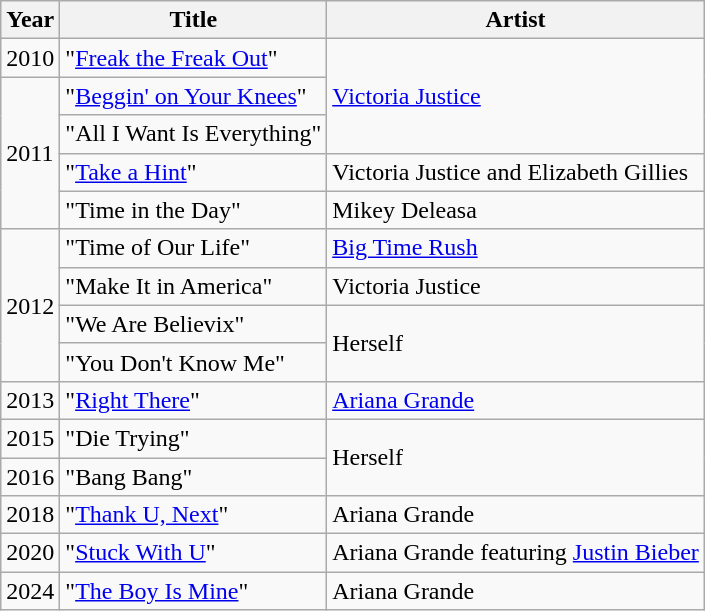<table class="wikitable sortable">
<tr>
<th>Year</th>
<th>Title</th>
<th>Artist</th>
</tr>
<tr>
<td>2010</td>
<td>"<a href='#'>Freak the Freak Out</a>"</td>
<td rowspan="3"><a href='#'>Victoria Justice</a></td>
</tr>
<tr>
<td rowspan="4">2011</td>
<td>"<a href='#'>Beggin' on Your Knees</a>"</td>
</tr>
<tr>
<td>"All I Want Is Everything"</td>
</tr>
<tr>
<td>"<a href='#'>Take a Hint</a>"</td>
<td>Victoria Justice and Elizabeth Gillies</td>
</tr>
<tr>
<td>"Time in the Day"</td>
<td>Mikey Deleasa</td>
</tr>
<tr>
<td rowspan="4">2012</td>
<td>"Time of Our Life"</td>
<td><a href='#'>Big Time Rush</a></td>
</tr>
<tr>
<td>"Make It in America"</td>
<td>Victoria Justice</td>
</tr>
<tr>
<td>"We Are Believix"</td>
<td rowspan="2">Herself</td>
</tr>
<tr>
<td>"You Don't Know Me"</td>
</tr>
<tr>
<td>2013</td>
<td>"<a href='#'>Right There</a>"</td>
<td><a href='#'>Ariana Grande</a></td>
</tr>
<tr>
<td>2015</td>
<td>"Die Trying"</td>
<td rowspan="2">Herself</td>
</tr>
<tr>
<td>2016</td>
<td>"Bang Bang"</td>
</tr>
<tr>
<td>2018</td>
<td>"<a href='#'>Thank U, Next</a>"</td>
<td>Ariana Grande</td>
</tr>
<tr>
<td>2020</td>
<td>"<a href='#'>Stuck With U</a>"</td>
<td>Ariana Grande featuring <a href='#'>Justin Bieber</a></td>
</tr>
<tr>
<td>2024</td>
<td>"<a href='#'>The Boy Is Mine</a>"</td>
<td>Ariana Grande</td>
</tr>
</table>
